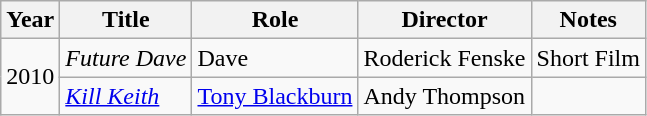<table class="wikitable">
<tr>
<th>Year</th>
<th>Title</th>
<th>Role</th>
<th>Director</th>
<th>Notes</th>
</tr>
<tr>
<td rowspan="2">2010</td>
<td><em>Future Dave</em></td>
<td>Dave</td>
<td>Roderick Fenske</td>
<td>Short Film</td>
</tr>
<tr>
<td><em><a href='#'>Kill Keith</a></em></td>
<td><a href='#'>Tony Blackburn</a></td>
<td>Andy Thompson</td>
<td></td>
</tr>
</table>
